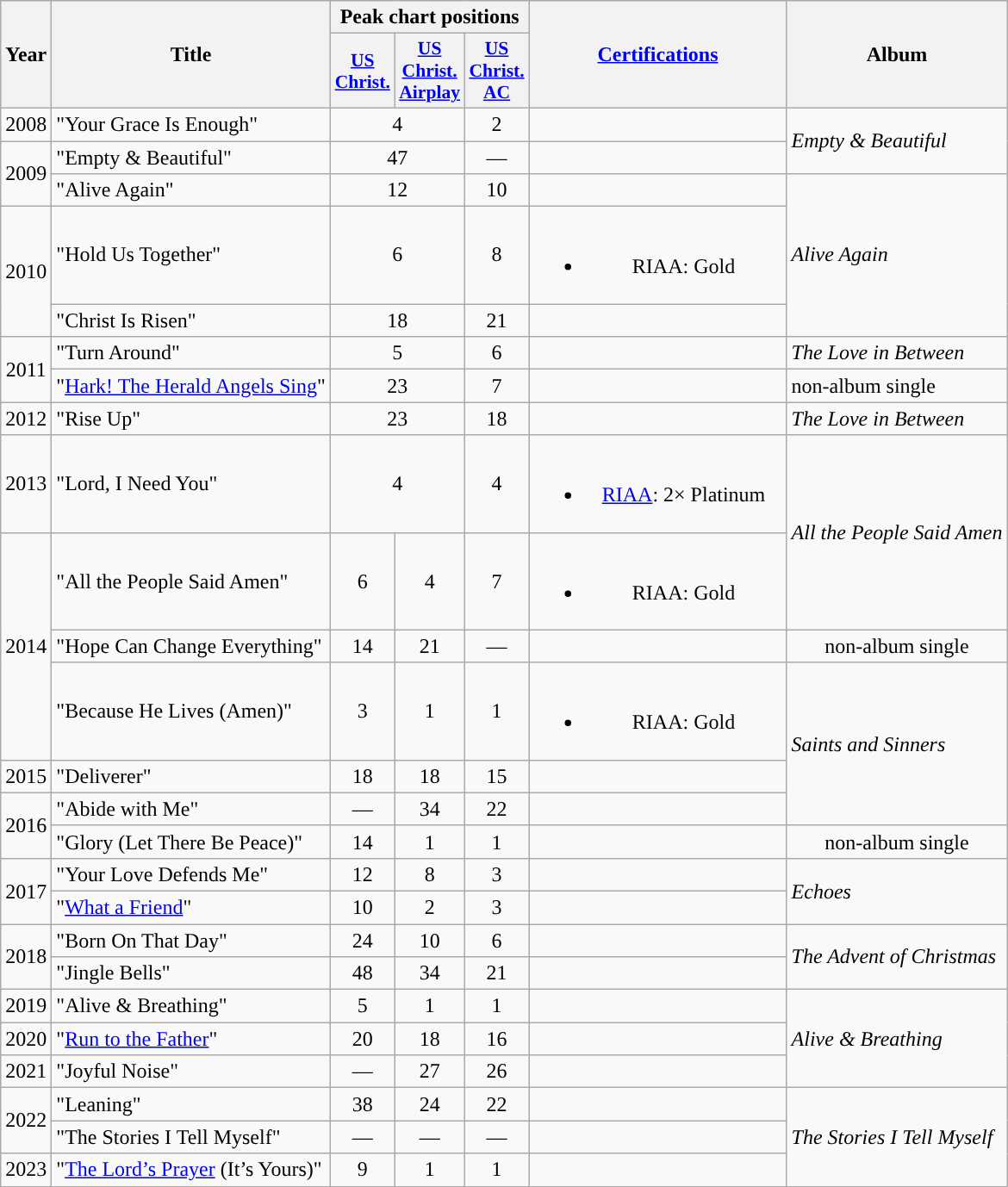<table class="wikitable" style="text-align:center">
<tr>
<th rowspan="2">Year</th>
<th rowspan="2">Title</th>
<th colspan="3">Peak chart positions</th>
<th scope="col" rowspan="2" style="width:12em;"><a href='#'>Certifications</a></th>
<th rowspan="2">Album</th>
</tr>
<tr>
<th scope="col" style="width:3em;font-size:90%;"><a href='#'>US<br>Christ.</a><br></th>
<th scope="col" style="width:3em;font-size:90%;"><a href='#'>US<br>Christ.<br>Airplay</a><br></th>
<th scope="col" style="width:3em;font-size:90%;"><a href='#'>US<br>Christ. AC</a><br></th>
</tr>
<tr>
<td>2008</td>
<td style="text-align:left">"Your Grace Is Enough"</td>
<td colspan="2">4</td>
<td>2</td>
<td></td>
<td rowspan="2" style="text-align:left"><em>Empty & Beautiful</em></td>
</tr>
<tr>
<td rowspan="2">2009</td>
<td style="text-align:left">"Empty & Beautiful"</td>
<td colspan="2">47</td>
<td>—</td>
<td></td>
</tr>
<tr>
<td style="text-align:left">"Alive Again"</td>
<td colspan="2">12</td>
<td>10</td>
<td></td>
<td rowspan="3" style="text-align:left"><em>Alive Again</em></td>
</tr>
<tr>
<td rowspan="2">2010</td>
<td style="text-align:left">"Hold Us Together"</td>
<td colspan="2">6</td>
<td>8</td>
<td><br><ul><li>RIAA: Gold</li></ul></td>
</tr>
<tr>
<td style="text-align:left">"Christ Is Risen"</td>
<td colspan="2">18</td>
<td>21</td>
<td></td>
</tr>
<tr>
<td rowspan="2">2011</td>
<td style="text-align:left">"Turn Around"</td>
<td colspan="2">5</td>
<td>6</td>
<td></td>
<td style="text-align:left"><em>The Love in Between</em></td>
</tr>
<tr>
<td style="text-align:left">"<a href='#'>Hark! The Herald Angels Sing</a>"</td>
<td colspan="2">23</td>
<td>7</td>
<td></td>
<td rowspan="1" style="text-align:left">non-album single</td>
</tr>
<tr>
<td>2012</td>
<td style="text-align:left">"Rise Up"</td>
<td colspan="2">23</td>
<td>18</td>
<td></td>
<td style="text-align:left"><em>The Love in Between</em></td>
</tr>
<tr>
<td>2013</td>
<td style="text-align:left">"Lord, I Need You"</td>
<td colspan="2">4</td>
<td>4</td>
<td><br><ul><li><a href='#'>RIAA</a>: 2× Platinum</li></ul></td>
<td rowspan="2" style="text-align:left"><em>All the People Said Amen</em></td>
</tr>
<tr>
<td rowspan="3" style="text-align:left">2014</td>
<td style="text-align:left">"All the People Said Amen"</td>
<td>6</td>
<td>4</td>
<td>7</td>
<td><br><ul><li>RIAA: Gold</li></ul></td>
</tr>
<tr>
<td style="text-align:left">"Hope Can Change Everything"<br></td>
<td>14</td>
<td>21</td>
<td>—</td>
<td></td>
<td>non-album single</td>
</tr>
<tr>
<td style="text-align:left">"Because He Lives (Amen)"</td>
<td>3</td>
<td>1</td>
<td>1</td>
<td><br><ul><li>RIAA: Gold</li></ul></td>
<td rowspan="3" style="text-align:left"><em>Saints and Sinners</em></td>
</tr>
<tr>
<td>2015</td>
<td style="text-align:left">"Deliverer"</td>
<td>18</td>
<td>18</td>
<td>15</td>
<td></td>
</tr>
<tr>
<td rowspan="2" style="text-align:left">2016</td>
<td style="text-align:left">"Abide with Me"</td>
<td>—</td>
<td>34</td>
<td>22</td>
<td></td>
</tr>
<tr>
<td style="text-align:left">"Glory (Let There Be Peace)"</td>
<td>14</td>
<td>1</td>
<td>1</td>
<td></td>
<td>non-album single</td>
</tr>
<tr>
<td rowspan="2" style="text-align:left">2017</td>
<td style="text-align:left">"Your Love Defends Me"</td>
<td>12</td>
<td>8</td>
<td>3</td>
<td></td>
<td rowspan="2" style="text-align:left"><em>Echoes</em></td>
</tr>
<tr>
<td style="text-align:left">"<a href='#'>What a Friend</a>"</td>
<td>10</td>
<td>2</td>
<td>3</td>
<td></td>
</tr>
<tr>
<td rowspan="2" style="text-align:left">2018</td>
<td style="text-align:left">"Born On That Day"</td>
<td>24</td>
<td>10</td>
<td>6</td>
<td></td>
<td rowspan="2" style="text-align:left"><em>The Advent of Christmas</em></td>
</tr>
<tr>
<td style="text-align:left">"Jingle Bells"</td>
<td>48</td>
<td>34</td>
<td>21</td>
<td></td>
</tr>
<tr>
<td align="left">2019</td>
<td align="left">"Alive & Breathing"<br></td>
<td>5</td>
<td>1</td>
<td>1</td>
<td></td>
<td align="left" rowspan="3"><em>Alive & Breathing</em></td>
</tr>
<tr>
<td align="left">2020</td>
<td align="left">"<a href='#'>Run to the Father</a>"</td>
<td>20</td>
<td>18</td>
<td>16</td>
<td></td>
</tr>
<tr>
<td align="left">2021</td>
<td align="left">"Joyful Noise"</td>
<td>—</td>
<td>27</td>
<td>26</td>
<td></td>
</tr>
<tr>
<td align="left" rowspan="2">2022</td>
<td align="left">"Leaning"<br></td>
<td>38</td>
<td>24</td>
<td>22</td>
<td></td>
<td align="left" rowspan="3"><em>The Stories I Tell Myself</em></td>
</tr>
<tr>
<td align="left">"The Stories I Tell Myself"</td>
<td>—</td>
<td>—</td>
<td>—</td>
<td></td>
</tr>
<tr>
<td align="left" rowspan="1">2023</td>
<td align="left">"<a href='#'>The Lord’s Prayer</a> (It’s Yours)"</td>
<td>9</td>
<td>1</td>
<td>1</td>
<td></td>
</tr>
<tr>
</tr>
</table>
